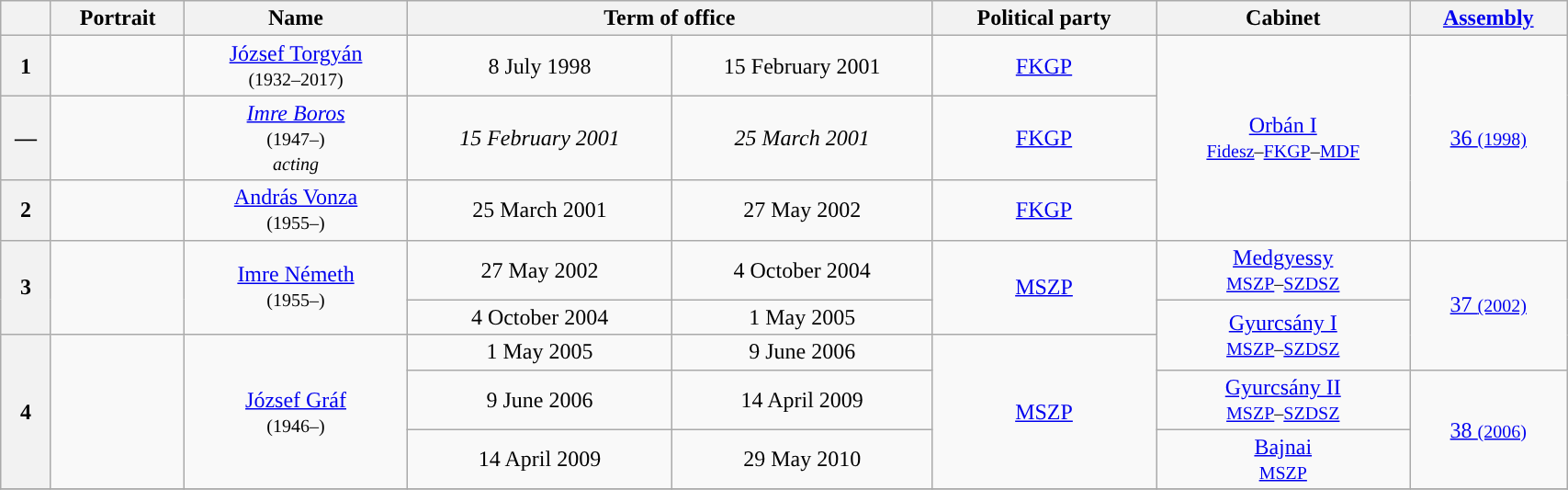<table class="wikitable" style="width:90%; text-align:center;">
<tr>
<th></th>
<th>Portrait</th>
<th>Name<br></th>
<th colspan=2>Term of office</th>
<th>Political party</th>
<th>Cabinet</th>
<th><a href='#'>Assembly</a><br></th>
</tr>
<tr>
<th style="background:">1</th>
<td></td>
<td><a href='#'>József Torgyán</a><br><small>(1932–2017)</small></td>
<td>8 July 1998</td>
<td>15 February 2001</td>
<td><a href='#'>FKGP</a></td>
<td rowspan="3"><a href='#'>Orbán I</a><br><small><a href='#'>Fidesz</a>–<a href='#'>FKGP</a>–<a href='#'>MDF</a></small></td>
<td rowspan="3"><a href='#'>36 <small>(1998)</small></a></td>
</tr>
<tr>
<th style="background:">—</th>
<td></td>
<td><em><a href='#'>Imre Boros</a></em><br><small>(1947–)<br><em>acting</em></small></td>
<td><em>15 February 2001</em></td>
<td><em>25 March 2001</em></td>
<td><a href='#'>FKGP</a></td>
</tr>
<tr>
<th style="background:">2</th>
<td></td>
<td><a href='#'>András Vonza</a><br><small>(1955–)</small></td>
<td>25 March 2001</td>
<td>27 May 2002</td>
<td><a href='#'>FKGP</a></td>
</tr>
<tr>
<th rowspan="2" style="background:">3</th>
<td rowspan="2"></td>
<td rowspan="2"><a href='#'>Imre Németh</a><br><small>(1955–)</small></td>
<td>27 May 2002</td>
<td>4 October 2004</td>
<td rowspan="2"><a href='#'>MSZP</a></td>
<td><a href='#'>Medgyessy</a><br><small><a href='#'>MSZP</a>–<a href='#'>SZDSZ</a></small></td>
<td rowspan="3"><a href='#'>37 <small>(2002)</small></a></td>
</tr>
<tr>
<td>4 October 2004</td>
<td>1 May 2005</td>
<td rowspan="2"><a href='#'>Gyurcsány I</a><br><small><a href='#'>MSZP</a>–<a href='#'>SZDSZ</a></small></td>
</tr>
<tr>
<th rowspan="3" style="background:">4</th>
<td rowspan="3"></td>
<td rowspan="3"><a href='#'>József Gráf</a><br><small>(1946–)</small></td>
<td>1 May 2005</td>
<td>9 June 2006</td>
<td rowspan="3"><a href='#'>MSZP</a></td>
</tr>
<tr>
<td>9 June 2006</td>
<td>14 April 2009</td>
<td><a href='#'>Gyurcsány II</a><br><small><a href='#'>MSZP</a>–<a href='#'>SZDSZ</a></small></td>
<td rowspan="2"><a href='#'>38 <small>(2006)</small></a></td>
</tr>
<tr>
<td>14 April 2009</td>
<td>29 May 2010</td>
<td><a href='#'>Bajnai</a><br><small><a href='#'>MSZP</a></small></td>
</tr>
<tr>
</tr>
</table>
